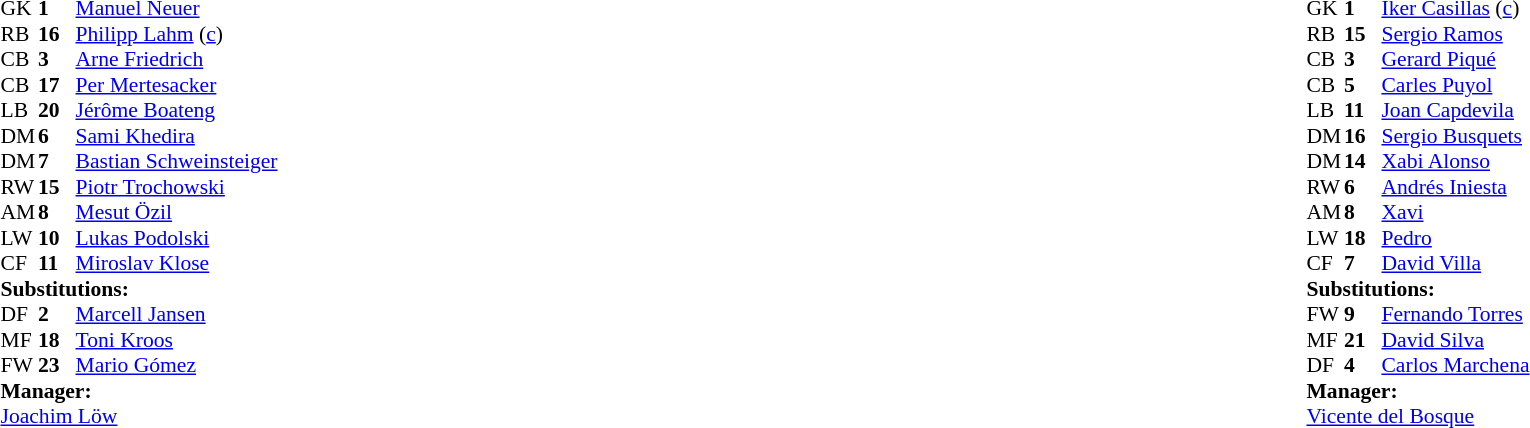<table style="width:100%">
<tr>
<td style="vertical-align:top;width:40%"><br><table style="font-size:90%" cellspacing="0" cellpadding="0">
<tr>
<th width="25"></th>
<th width="25"></th>
</tr>
<tr>
<td>GK</td>
<td><strong>1</strong></td>
<td><a href='#'>Manuel Neuer</a></td>
</tr>
<tr>
<td>RB</td>
<td><strong>16</strong></td>
<td><a href='#'>Philipp Lahm</a> (<a href='#'>c</a>)</td>
</tr>
<tr>
<td>CB</td>
<td><strong>3</strong></td>
<td><a href='#'>Arne Friedrich</a></td>
</tr>
<tr>
<td>CB</td>
<td><strong>17</strong></td>
<td><a href='#'>Per Mertesacker</a></td>
</tr>
<tr>
<td>LB</td>
<td><strong>20</strong></td>
<td><a href='#'>Jérôme Boateng</a></td>
<td></td>
<td></td>
</tr>
<tr>
<td>DM</td>
<td><strong>6</strong></td>
<td><a href='#'>Sami Khedira</a></td>
<td></td>
<td></td>
</tr>
<tr>
<td>DM</td>
<td><strong>7</strong></td>
<td><a href='#'>Bastian Schweinsteiger</a></td>
</tr>
<tr>
<td>RW</td>
<td><strong>15</strong></td>
<td><a href='#'>Piotr Trochowski</a></td>
<td></td>
<td></td>
</tr>
<tr>
<td>AM</td>
<td><strong>8</strong></td>
<td><a href='#'>Mesut Özil</a></td>
</tr>
<tr>
<td>LW</td>
<td><strong>10</strong></td>
<td><a href='#'>Lukas Podolski</a></td>
</tr>
<tr>
<td>CF</td>
<td><strong>11</strong></td>
<td><a href='#'>Miroslav Klose</a></td>
</tr>
<tr>
<td colspan=3><strong>Substitutions:</strong></td>
</tr>
<tr>
<td>DF</td>
<td><strong>2</strong></td>
<td><a href='#'>Marcell Jansen</a></td>
<td></td>
<td></td>
</tr>
<tr>
<td>MF</td>
<td><strong>18</strong></td>
<td><a href='#'>Toni Kroos</a></td>
<td></td>
<td></td>
</tr>
<tr>
<td>FW</td>
<td><strong>23</strong></td>
<td><a href='#'>Mario Gómez</a></td>
<td></td>
<td></td>
</tr>
<tr>
<td colspan=3><strong>Manager:</strong></td>
</tr>
<tr>
<td colspan=3><a href='#'>Joachim Löw</a></td>
</tr>
</table>
</td>
<td valign="top"></td>
<td style="vertical-align:top;width:50%"><br><table cellspacing="0" cellpadding="0" style="font-size:90%;margin:auto">
<tr>
<th width=25></th>
<th width=25></th>
</tr>
<tr>
<td>GK</td>
<td><strong>1</strong></td>
<td><a href='#'>Iker Casillas</a> (<a href='#'>c</a>)</td>
</tr>
<tr>
<td>RB</td>
<td><strong>15</strong></td>
<td><a href='#'>Sergio Ramos</a></td>
</tr>
<tr>
<td>CB</td>
<td><strong>3</strong></td>
<td><a href='#'>Gerard Piqué</a></td>
</tr>
<tr>
<td>CB</td>
<td><strong>5</strong></td>
<td><a href='#'>Carles Puyol</a></td>
</tr>
<tr>
<td>LB</td>
<td><strong>11</strong></td>
<td><a href='#'>Joan Capdevila</a></td>
</tr>
<tr>
<td>DM</td>
<td><strong>16</strong></td>
<td><a href='#'>Sergio Busquets</a></td>
</tr>
<tr>
<td>DM</td>
<td><strong>14</strong></td>
<td><a href='#'>Xabi Alonso</a></td>
<td></td>
<td></td>
</tr>
<tr>
<td>RW</td>
<td><strong>6</strong></td>
<td><a href='#'>Andrés Iniesta</a></td>
</tr>
<tr>
<td>AM</td>
<td><strong>8</strong></td>
<td><a href='#'>Xavi</a></td>
</tr>
<tr>
<td>LW</td>
<td><strong>18</strong></td>
<td><a href='#'>Pedro</a></td>
<td></td>
<td></td>
</tr>
<tr>
<td>CF</td>
<td><strong>7</strong></td>
<td><a href='#'>David Villa</a></td>
<td></td>
<td></td>
</tr>
<tr>
<td colspan=3><strong>Substitutions:</strong></td>
</tr>
<tr>
<td>FW</td>
<td><strong>9</strong></td>
<td><a href='#'>Fernando Torres</a></td>
<td></td>
<td></td>
</tr>
<tr>
<td>MF</td>
<td><strong>21</strong></td>
<td><a href='#'>David Silva</a></td>
<td></td>
<td></td>
</tr>
<tr>
<td>DF</td>
<td><strong>4</strong></td>
<td><a href='#'>Carlos Marchena</a></td>
<td></td>
<td></td>
</tr>
<tr>
<td colspan=3><strong>Manager:</strong></td>
</tr>
<tr>
<td colspan=4><a href='#'>Vicente del Bosque</a></td>
</tr>
</table>
</td>
</tr>
</table>
